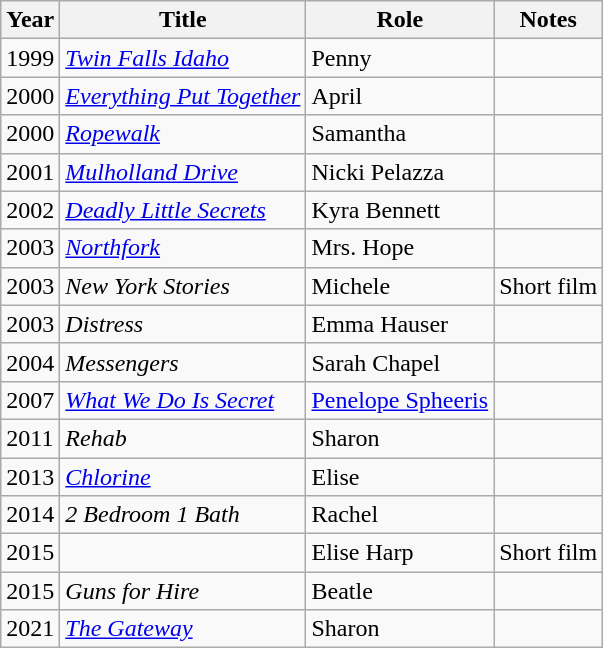<table class="wikitable sortable">
<tr>
<th>Year</th>
<th>Title</th>
<th>Role</th>
<th class="unsortable">Notes</th>
</tr>
<tr>
<td>1999</td>
<td><em><a href='#'>Twin Falls Idaho</a></em></td>
<td>Penny</td>
<td></td>
</tr>
<tr>
<td>2000</td>
<td><em><a href='#'>Everything Put Together</a></em></td>
<td>April</td>
<td></td>
</tr>
<tr>
<td>2000</td>
<td><em><a href='#'>Ropewalk</a></em></td>
<td>Samantha</td>
<td></td>
</tr>
<tr>
<td>2001</td>
<td><em><a href='#'>Mulholland Drive</a></em></td>
<td>Nicki Pelazza</td>
<td></td>
</tr>
<tr>
<td>2002</td>
<td><em><a href='#'>Deadly Little Secrets</a></em></td>
<td>Kyra Bennett</td>
<td></td>
</tr>
<tr>
<td>2003</td>
<td><em><a href='#'>Northfork</a></em></td>
<td>Mrs. Hope</td>
<td></td>
</tr>
<tr>
<td>2003</td>
<td><em>New York Stories</em></td>
<td>Michele</td>
<td>Short film</td>
</tr>
<tr>
<td>2003</td>
<td><em>Distress</em></td>
<td>Emma Hauser</td>
<td></td>
</tr>
<tr>
<td>2004</td>
<td><em>Messengers</em></td>
<td>Sarah Chapel</td>
<td></td>
</tr>
<tr>
<td>2007</td>
<td><em><a href='#'>What We Do Is Secret</a></em></td>
<td><a href='#'>Penelope Spheeris</a></td>
<td></td>
</tr>
<tr>
<td>2011</td>
<td><em>Rehab</em></td>
<td>Sharon</td>
<td></td>
</tr>
<tr>
<td>2013</td>
<td><em><a href='#'>Chlorine</a></em></td>
<td>Elise</td>
<td></td>
</tr>
<tr>
<td>2014</td>
<td><em>2 Bedroom 1 Bath</em></td>
<td>Rachel</td>
<td></td>
</tr>
<tr>
<td>2015</td>
<td><em></em></td>
<td>Elise Harp</td>
<td>Short film</td>
</tr>
<tr>
<td>2015</td>
<td><em>Guns for Hire</em></td>
<td>Beatle</td>
<td></td>
</tr>
<tr>
<td>2021</td>
<td><em><a href='#'>The Gateway</a></em></td>
<td>Sharon</td>
<td></td>
</tr>
</table>
